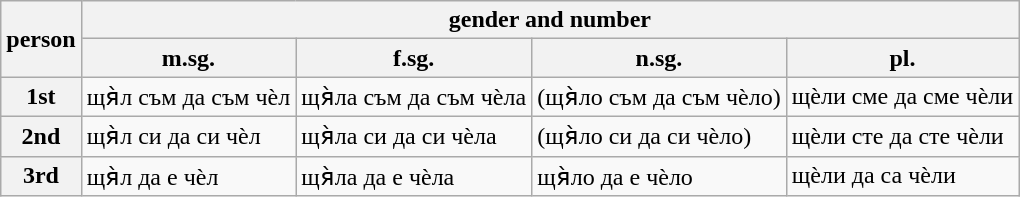<table class="wikitable">
<tr>
<th rowspan="2">person</th>
<th colspan="4">gender and number</th>
</tr>
<tr>
<th>m.sg.</th>
<th>f.sg.</th>
<th>n.sg.</th>
<th>pl.</th>
</tr>
<tr>
<th>1st</th>
<td>щя̀л съм да съм чѐл</td>
<td>щя̀лa съм да съм чѐлa</td>
<td>(щя̀лo съм да съм чѐлo)</td>
<td>щѐли сме да сме чѐли</td>
</tr>
<tr>
<th>2nd</th>
<td>щя̀л си да си чѐл</td>
<td>щя̀лa си да си чѐлa</td>
<td>(щя̀лo си да си чѐлo)</td>
<td>щѐли сте да сте чѐли</td>
</tr>
<tr>
<th>3rd</th>
<td>щя̀л да е чѐл</td>
<td>щя̀лa да е чѐлa</td>
<td>щя̀лo да е чѐлo</td>
<td>щѐли да са чѐли</td>
</tr>
</table>
